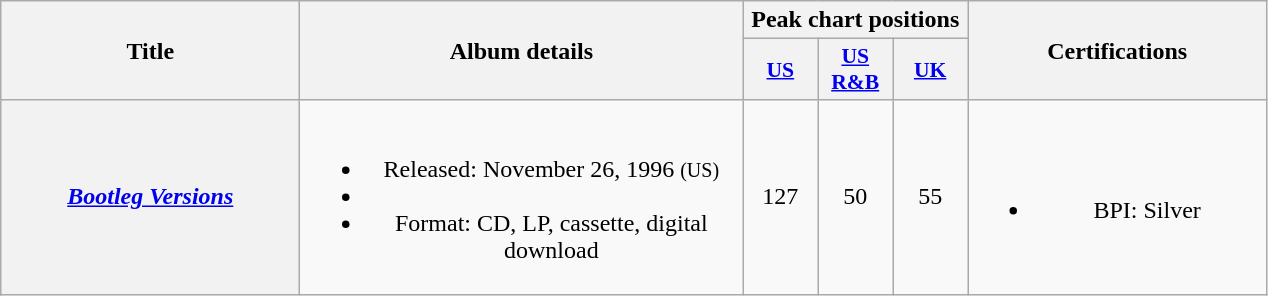<table class="wikitable plainrowheaders" style="text-align:center;">
<tr>
<th scope="col" rowspan="2" style="width:12em;">Title</th>
<th scope="col" rowspan="2" style="width:18em;">Album details</th>
<th scope="col" colspan="3">Peak chart positions</th>
<th scope="col" rowspan="2" style="width:12em;">Certifications</th>
</tr>
<tr>
<th scope="col" style="width:3em;font-size:90%;"><a href='#'>US</a><br></th>
<th scope="col" style="width:3em;font-size:90%;"><a href='#'>US<br>R&B</a><br></th>
<th scope="col" style="width:3em;font-size:90%;"><a href='#'>UK</a><br></th>
</tr>
<tr>
<th scope="row"><em><a href='#'>Bootleg Versions</a></em></th>
<td><br><ul><li>Released: November 26, 1996 <small>(US)</small></li><li></li><li>Format: CD, LP, cassette, digital download</li></ul></td>
<td>127</td>
<td>50</td>
<td>55</td>
<td><br><ul><li>BPI: Silver</li></ul></td>
</tr>
</table>
